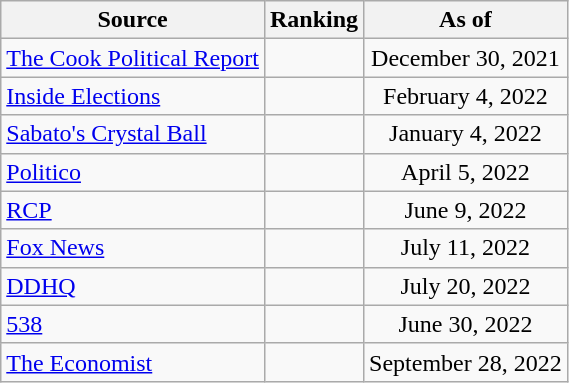<table class="wikitable" style="text-align:center">
<tr>
<th>Source</th>
<th>Ranking</th>
<th>As of</th>
</tr>
<tr>
<td align=left><a href='#'>The Cook Political Report</a></td>
<td></td>
<td>December 30, 2021</td>
</tr>
<tr>
<td align=left><a href='#'>Inside Elections</a></td>
<td></td>
<td>February 4, 2022</td>
</tr>
<tr>
<td align=left><a href='#'>Sabato's Crystal Ball</a></td>
<td></td>
<td>January 4, 2022</td>
</tr>
<tr>
<td align=left><a href='#'>Politico</a></td>
<td></td>
<td>April 5, 2022</td>
</tr>
<tr>
<td align="left"><a href='#'>RCP</a></td>
<td></td>
<td>June 9, 2022</td>
</tr>
<tr>
<td align=left><a href='#'>Fox News</a></td>
<td></td>
<td>July 11, 2022</td>
</tr>
<tr>
<td align="left"><a href='#'>DDHQ</a></td>
<td></td>
<td>July 20, 2022</td>
</tr>
<tr>
<td align="left"><a href='#'>538</a></td>
<td></td>
<td>June 30, 2022</td>
</tr>
<tr>
<td align="left"><a href='#'>The Economist</a></td>
<td></td>
<td>September 28, 2022</td>
</tr>
</table>
